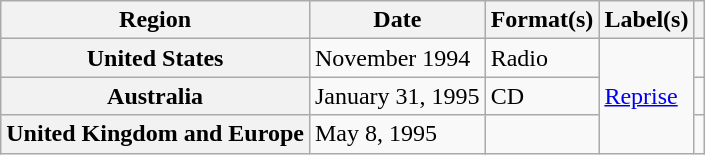<table class="wikitable plainrowheaders">
<tr>
<th scope="col">Region</th>
<th scope="col">Date</th>
<th scope="col">Format(s)</th>
<th scope="col">Label(s)</th>
<th scope="col"></th>
</tr>
<tr>
<th scope="row">United States</th>
<td>November 1994</td>
<td>Radio</td>
<td rowspan="3"><a href='#'>Reprise</a></td>
<td></td>
</tr>
<tr>
<th scope="row">Australia</th>
<td rowspan="1">January 31, 1995</td>
<td rowspan="1">CD</td>
<td rowspan="1"></td>
</tr>
<tr>
<th scope="row">United Kingdom and Europe</th>
<td>May 8, 1995</td>
<td></td>
<td></td>
</tr>
</table>
